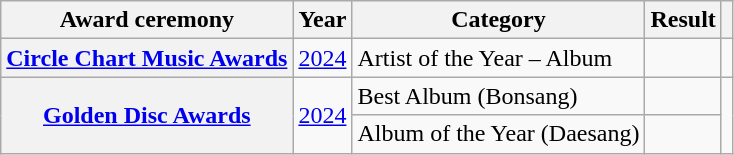<table class="wikitable plainrowheaders sortable" style="text-align:center">
<tr>
<th scope="col">Award ceremony</th>
<th scope="col">Year</th>
<th scope="col">Category</th>
<th scope="col">Result</th>
<th scope="col" class="unsortable"></th>
</tr>
<tr>
<th scope="row"><a href='#'>Circle Chart Music Awards</a></th>
<td><a href='#'>2024</a></td>
<td style="text-align:left">Artist of the Year – Album</td>
<td></td>
<td></td>
</tr>
<tr>
<th scope="row" rowspan="2"><a href='#'>Golden Disc Awards</a></th>
<td rowspan="2"><a href='#'>2024</a></td>
<td style="text-align:left">Best Album (Bonsang)</td>
<td></td>
<td rowspan="2"></td>
</tr>
<tr>
<td style="text-align:left">Album of the Year (Daesang)</td>
<td></td>
</tr>
</table>
